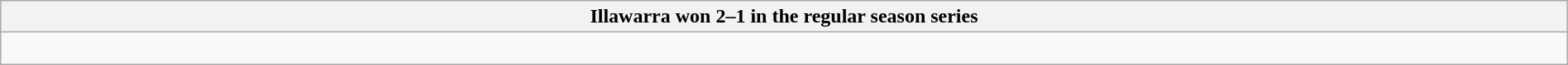<table class="wikitable collapsible collapsed|show=yes" style="width:100%">
<tr>
<th>Illawarra won 2–1 in the regular season series</th>
</tr>
<tr>
<td><br> 

</td>
</tr>
</table>
